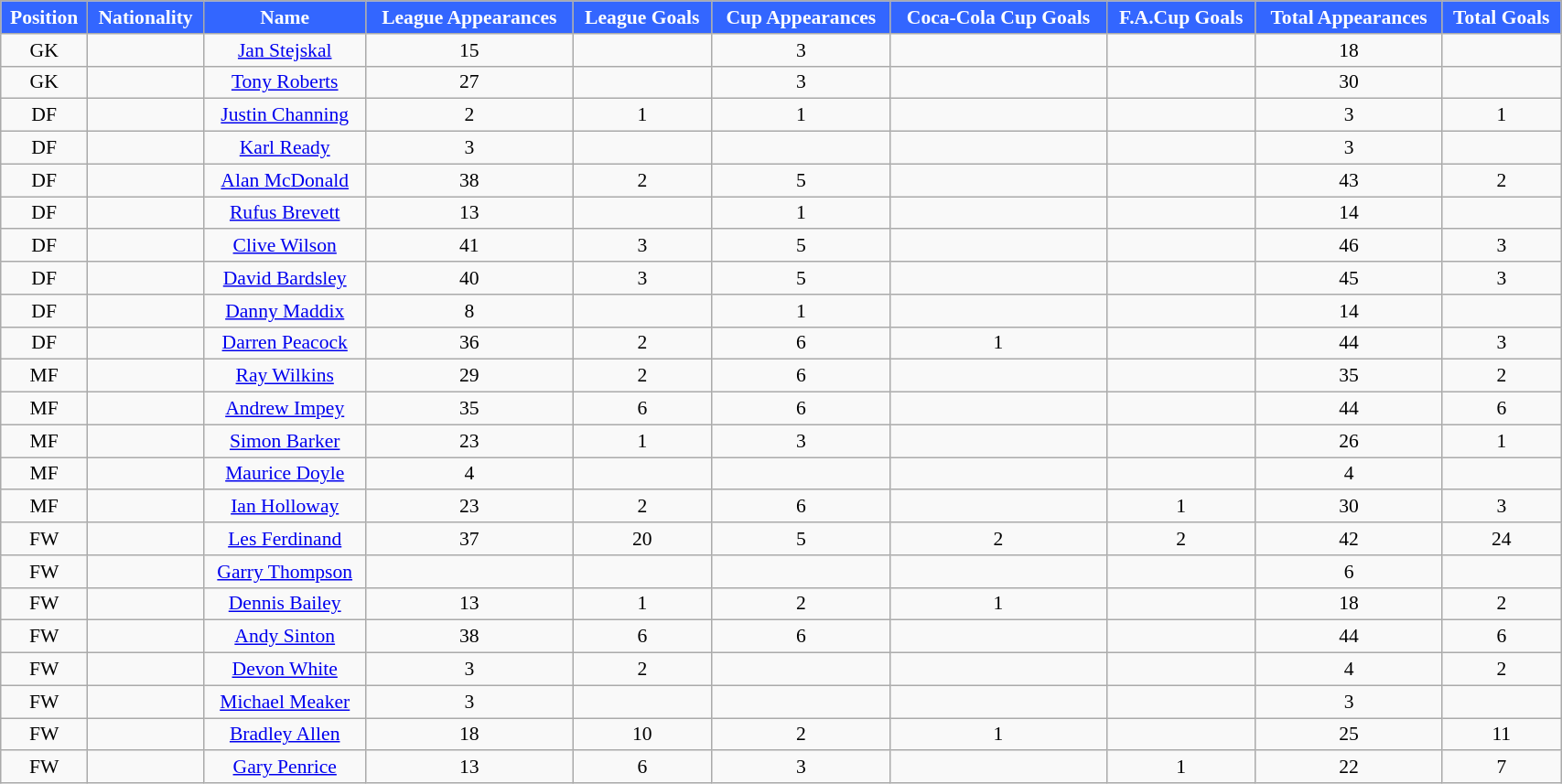<table class="wikitable" style="text-align:center; font-size:90%; width:90%;">
<tr>
<th style="background:#3366ff; color:#FFFFFF; text-align:center;">Position</th>
<th style="background:#3366ff; color:#FFFFFF; text-align:center;">Nationality</th>
<th style="background:#3366ff; color:#FFFFFF; text-align:center;"><strong>Name</strong></th>
<th style="background:#3366ff; color:#FFFFFF; text-align:center;">League Appearances</th>
<th style="background:#3366ff; color:#FFFFFF; text-align:center;">League Goals</th>
<th style="background:#3366ff; color:#FFFFFF; text-align:center;">Cup Appearances</th>
<th style="background:#3366ff; color:#FFFFFF; text-align:center;">Coca-Cola Cup Goals</th>
<th style="background:#3366ff; color:#FFFFFF; text-align:center;">F.A.Cup Goals</th>
<th style="background:#3366ff; color:#FFFFFF; text-align:center;">Total Appearances</th>
<th style="background:#3366ff; color:#FFFFFF; text-align:center;">Total Goals</th>
</tr>
<tr>
<td>GK</td>
<td></td>
<td><a href='#'>Jan Stejskal</a></td>
<td>15</td>
<td></td>
<td>3</td>
<td></td>
<td></td>
<td>18</td>
<td></td>
</tr>
<tr>
<td>GK</td>
<td></td>
<td><a href='#'>Tony Roberts</a></td>
<td>27</td>
<td></td>
<td>3</td>
<td></td>
<td></td>
<td>30</td>
<td></td>
</tr>
<tr>
<td>DF</td>
<td></td>
<td><a href='#'>Justin Channing</a></td>
<td>2</td>
<td>1</td>
<td>1</td>
<td></td>
<td></td>
<td>3</td>
<td>1</td>
</tr>
<tr>
<td>DF</td>
<td></td>
<td><a href='#'>Karl Ready</a></td>
<td>3</td>
<td></td>
<td></td>
<td></td>
<td></td>
<td>3</td>
<td></td>
</tr>
<tr>
<td>DF</td>
<td></td>
<td><a href='#'>Alan McDonald</a></td>
<td>38</td>
<td>2</td>
<td>5</td>
<td></td>
<td></td>
<td>43</td>
<td>2</td>
</tr>
<tr>
<td>DF</td>
<td></td>
<td><a href='#'>Rufus Brevett</a></td>
<td>13</td>
<td></td>
<td>1</td>
<td></td>
<td></td>
<td>14</td>
<td></td>
</tr>
<tr>
<td>DF</td>
<td></td>
<td><a href='#'>Clive Wilson</a></td>
<td>41</td>
<td>3</td>
<td>5</td>
<td></td>
<td></td>
<td>46</td>
<td>3</td>
</tr>
<tr>
<td>DF</td>
<td></td>
<td><a href='#'>David Bardsley</a></td>
<td>40</td>
<td>3</td>
<td>5</td>
<td></td>
<td></td>
<td>45</td>
<td>3</td>
</tr>
<tr>
<td>DF</td>
<td></td>
<td><a href='#'>Danny Maddix</a></td>
<td>8</td>
<td></td>
<td>1</td>
<td></td>
<td></td>
<td>14</td>
<td></td>
</tr>
<tr>
<td>DF</td>
<td></td>
<td><a href='#'>Darren Peacock</a></td>
<td>36</td>
<td>2</td>
<td>6</td>
<td>1</td>
<td></td>
<td>44</td>
<td>3</td>
</tr>
<tr>
<td>MF</td>
<td></td>
<td><a href='#'>Ray Wilkins</a></td>
<td>29</td>
<td>2</td>
<td>6</td>
<td></td>
<td></td>
<td>35</td>
<td>2</td>
</tr>
<tr>
<td>MF</td>
<td></td>
<td><a href='#'>Andrew Impey</a></td>
<td>35</td>
<td>6</td>
<td>6</td>
<td></td>
<td></td>
<td>44</td>
<td>6</td>
</tr>
<tr>
<td>MF</td>
<td></td>
<td><a href='#'>Simon Barker</a></td>
<td>23</td>
<td>1</td>
<td>3</td>
<td></td>
<td></td>
<td>26</td>
<td>1</td>
</tr>
<tr>
<td>MF</td>
<td></td>
<td><a href='#'>Maurice Doyle</a></td>
<td>4</td>
<td></td>
<td></td>
<td></td>
<td></td>
<td>4</td>
<td></td>
</tr>
<tr>
<td>MF</td>
<td></td>
<td><a href='#'>Ian Holloway</a></td>
<td>23</td>
<td>2</td>
<td>6</td>
<td></td>
<td>1</td>
<td>30</td>
<td>3</td>
</tr>
<tr>
<td>FW</td>
<td></td>
<td><a href='#'>Les Ferdinand</a></td>
<td>37</td>
<td>20</td>
<td>5</td>
<td>2</td>
<td>2</td>
<td>42</td>
<td>24</td>
</tr>
<tr>
<td>FW</td>
<td></td>
<td><a href='#'>Garry Thompson</a></td>
<td></td>
<td></td>
<td></td>
<td></td>
<td></td>
<td>6</td>
<td></td>
</tr>
<tr>
<td>FW</td>
<td></td>
<td><a href='#'>Dennis Bailey</a></td>
<td>13</td>
<td>1</td>
<td>2</td>
<td>1</td>
<td></td>
<td>18</td>
<td>2</td>
</tr>
<tr>
<td>FW</td>
<td></td>
<td><a href='#'>Andy Sinton</a></td>
<td>38</td>
<td>6</td>
<td>6</td>
<td></td>
<td></td>
<td>44</td>
<td>6</td>
</tr>
<tr>
<td>FW</td>
<td></td>
<td><a href='#'>Devon White</a></td>
<td>3</td>
<td>2</td>
<td></td>
<td></td>
<td></td>
<td>4</td>
<td>2</td>
</tr>
<tr>
<td>FW</td>
<td></td>
<td><a href='#'>Michael Meaker</a></td>
<td>3</td>
<td></td>
<td></td>
<td></td>
<td></td>
<td>3</td>
<td></td>
</tr>
<tr>
<td>FW</td>
<td></td>
<td><a href='#'>Bradley Allen</a></td>
<td>18</td>
<td>10</td>
<td>2</td>
<td>1</td>
<td></td>
<td>25</td>
<td>11</td>
</tr>
<tr>
<td>FW</td>
<td></td>
<td><a href='#'>Gary Penrice</a></td>
<td>13</td>
<td>6</td>
<td>3</td>
<td></td>
<td>1</td>
<td>22</td>
<td>7</td>
</tr>
</table>
